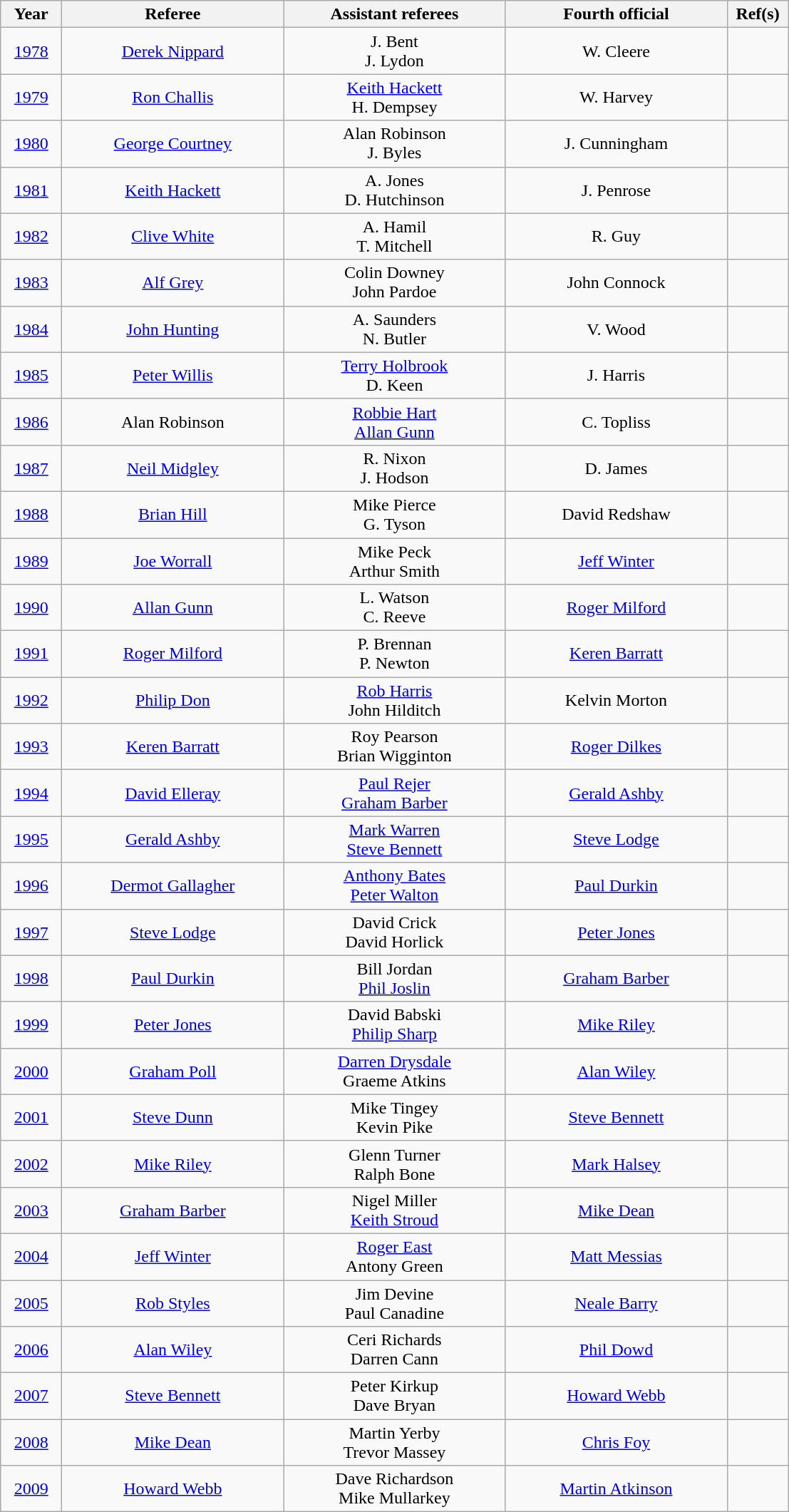<table class="wikitable" style="text-align:center">
<tr>
<th style=width:50px>Year</th>
<th style=width:200px>Referee</th>
<th style=width:200px>Assistant referees</th>
<th style=width:200px>Fourth official</th>
<th style=width:50px>Ref(s)</th>
</tr>
<tr>
<td><a href='#'>1978</a></td>
<td><a href='#'>Derek Nippard</a></td>
<td>J. Bent<br>J. Lydon</td>
<td>W. Cleere</td>
<td></td>
</tr>
<tr>
<td><a href='#'>1979</a></td>
<td><a href='#'>Ron Challis</a></td>
<td><a href='#'>Keith Hackett</a><br>H. Dempsey</td>
<td>W. Harvey</td>
<td></td>
</tr>
<tr>
<td><a href='#'>1980</a></td>
<td><a href='#'>George Courtney</a></td>
<td>Alan Robinson<br>J. Byles</td>
<td>J. Cunningham</td>
<td></td>
</tr>
<tr>
<td><a href='#'>1981</a></td>
<td><a href='#'>Keith Hackett</a></td>
<td>A. Jones<br>D. Hutchinson</td>
<td>J. Penrose</td>
<td></td>
</tr>
<tr>
<td><a href='#'>1982</a></td>
<td><a href='#'>Clive White</a></td>
<td>A. Hamil<br>T. Mitchell</td>
<td>R. Guy</td>
<td></td>
</tr>
<tr>
<td><a href='#'>1983</a></td>
<td><a href='#'>Alf Grey</a></td>
<td>Colin Downey<br>John Pardoe</td>
<td>John Connock</td>
<td></td>
</tr>
<tr>
<td><a href='#'>1984</a></td>
<td><a href='#'>John Hunting</a></td>
<td>A. Saunders<br>N. Butler</td>
<td>V. Wood</td>
<td></td>
</tr>
<tr>
<td><a href='#'>1985</a></td>
<td><a href='#'>Peter Willis</a></td>
<td><a href='#'>Terry Holbrook</a><br>D. Keen</td>
<td>J. Harris</td>
<td></td>
</tr>
<tr>
<td><a href='#'>1986</a></td>
<td>Alan Robinson</td>
<td><a href='#'>Robbie Hart</a><br><a href='#'>Allan Gunn</a></td>
<td>C. Topliss</td>
<td></td>
</tr>
<tr>
<td><a href='#'>1987</a></td>
<td><a href='#'>Neil Midgley</a></td>
<td>R. Nixon<br>J. Hodson</td>
<td>D. James</td>
<td></td>
</tr>
<tr>
<td><a href='#'>1988</a></td>
<td><a href='#'>Brian Hill</a></td>
<td>Mike Pierce<br>G. Tyson</td>
<td>David Redshaw</td>
<td></td>
</tr>
<tr>
<td><a href='#'>1989</a></td>
<td><a href='#'>Joe Worrall</a></td>
<td>Mike Peck<br>Arthur Smith</td>
<td><a href='#'>Jeff Winter</a></td>
<td></td>
</tr>
<tr>
<td><a href='#'>1990</a></td>
<td><a href='#'>Allan Gunn</a></td>
<td>L. Watson<br>C. Reeve</td>
<td><a href='#'>Roger Milford</a></td>
<td></td>
</tr>
<tr>
<td><a href='#'>1991</a></td>
<td><a href='#'>Roger Milford</a></td>
<td>P. Brennan<br>P. Newton</td>
<td><a href='#'>Keren Barratt</a></td>
<td></td>
</tr>
<tr>
<td><a href='#'>1992</a></td>
<td><a href='#'>Philip Don</a></td>
<td><a href='#'>Rob Harris</a><br>John Hilditch</td>
<td>Kelvin Morton</td>
<td></td>
</tr>
<tr>
<td><a href='#'>1993</a></td>
<td><a href='#'>Keren Barratt</a></td>
<td>Roy Pearson<br>Brian Wigginton</td>
<td><a href='#'>Roger Dilkes</a></td>
<td></td>
</tr>
<tr>
<td><a href='#'>1994</a></td>
<td><a href='#'>David Elleray</a></td>
<td><a href='#'>Paul Rejer</a><br><a href='#'>Graham Barber</a></td>
<td><a href='#'>Gerald Ashby</a></td>
<td></td>
</tr>
<tr>
<td><a href='#'>1995</a></td>
<td><a href='#'>Gerald Ashby</a></td>
<td><a href='#'>Mark Warren</a><br><a href='#'>Steve Bennett</a></td>
<td><a href='#'>Steve Lodge</a></td>
<td></td>
</tr>
<tr>
<td><a href='#'>1996</a></td>
<td><a href='#'>Dermot Gallagher</a></td>
<td><a href='#'>Anthony Bates</a><br><a href='#'>Peter Walton</a></td>
<td><a href='#'>Paul Durkin</a></td>
<td></td>
</tr>
<tr>
<td><a href='#'>1997</a></td>
<td><a href='#'>Steve Lodge</a></td>
<td>David Crick<br>David Horlick</td>
<td><a href='#'>Peter Jones</a></td>
<td></td>
</tr>
<tr>
<td><a href='#'>1998</a></td>
<td><a href='#'>Paul Durkin</a></td>
<td>Bill Jordan<br><a href='#'>Phil Joslin</a></td>
<td><a href='#'>Graham Barber</a></td>
<td></td>
</tr>
<tr>
<td><a href='#'>1999</a></td>
<td><a href='#'>Peter Jones</a></td>
<td>David Babski<br><a href='#'>Philip Sharp</a></td>
<td><a href='#'>Mike Riley</a></td>
<td></td>
</tr>
<tr>
<td><a href='#'>2000</a></td>
<td><a href='#'>Graham Poll</a></td>
<td><a href='#'>Darren Drysdale</a><br>Graeme Atkins</td>
<td><a href='#'>Alan Wiley</a></td>
<td></td>
</tr>
<tr>
<td><a href='#'>2001</a></td>
<td><a href='#'>Steve Dunn</a></td>
<td>Mike Tingey<br>Kevin Pike</td>
<td><a href='#'>Steve Bennett</a></td>
<td></td>
</tr>
<tr>
<td><a href='#'>2002</a></td>
<td><a href='#'>Mike Riley</a></td>
<td>Glenn Turner<br>Ralph Bone</td>
<td><a href='#'>Mark Halsey</a></td>
<td></td>
</tr>
<tr>
<td><a href='#'>2003</a></td>
<td><a href='#'>Graham Barber</a></td>
<td>Nigel Miller<br><a href='#'>Keith Stroud</a></td>
<td><a href='#'>Mike Dean</a></td>
<td></td>
</tr>
<tr>
<td><a href='#'>2004</a></td>
<td><a href='#'>Jeff Winter</a></td>
<td><a href='#'>Roger East</a><br>Antony Green</td>
<td><a href='#'>Matt Messias</a></td>
<td></td>
</tr>
<tr>
<td><a href='#'>2005</a></td>
<td><a href='#'>Rob Styles</a></td>
<td>Jim Devine<br>Paul Canadine</td>
<td><a href='#'>Neale Barry</a></td>
<td></td>
</tr>
<tr>
<td><a href='#'>2006</a></td>
<td><a href='#'>Alan Wiley</a></td>
<td>Ceri Richards<br>Darren Cann</td>
<td><a href='#'>Phil Dowd</a></td>
<td></td>
</tr>
<tr>
<td><a href='#'>2007</a></td>
<td><a href='#'>Steve Bennett</a></td>
<td>Peter Kirkup<br>Dave Bryan</td>
<td><a href='#'>Howard Webb</a></td>
<td></td>
</tr>
<tr>
<td><a href='#'>2008</a></td>
<td><a href='#'>Mike Dean</a></td>
<td>Martin Yerby<br>Trevor Massey</td>
<td><a href='#'>Chris Foy</a></td>
<td></td>
</tr>
<tr>
<td><a href='#'>2009</a></td>
<td><a href='#'>Howard Webb</a></td>
<td>Dave Richardson<br>Mike Mullarkey</td>
<td><a href='#'>Martin Atkinson</a></td>
<td></td>
</tr>
</table>
